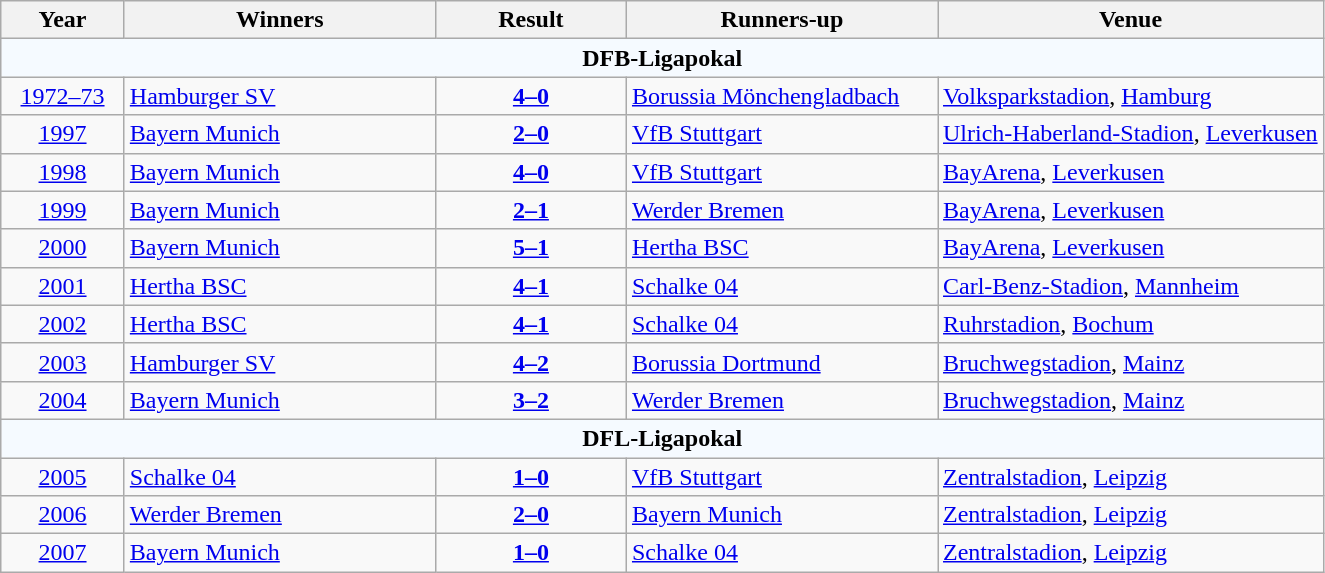<table class="wikitable">
<tr>
<th style="width:75px">Year</th>
<th style="width:200px">Winners</th>
<th style="width:120px">Result</th>
<th style="width:200px">Runners-up</th>
<th style="width:250px">Venue</th>
</tr>
<tr>
<td colspan="5" align="center" style="background-color:#F5FAFF"><strong>DFB-Ligapokal</strong></td>
</tr>
<tr>
<td style="text-align:center"><a href='#'>1972–73</a></td>
<td><a href='#'>Hamburger SV</a></td>
<td style="text-align:center"><strong><a href='#'>4–0</a></strong></td>
<td><a href='#'>Borussia Mönchengladbach</a></td>
<td><a href='#'>Volksparkstadion</a>, <a href='#'>Hamburg</a></td>
</tr>
<tr>
<td style="text-align:center"><a href='#'>1997</a></td>
<td><a href='#'>Bayern Munich</a></td>
<td style="text-align:center"><strong><a href='#'>2–0</a></strong></td>
<td><a href='#'>VfB Stuttgart</a></td>
<td><a href='#'>Ulrich-Haberland-Stadion</a>, <a href='#'>Leverkusen</a></td>
</tr>
<tr>
<td style="text-align:center"><a href='#'>1998</a></td>
<td><a href='#'>Bayern Munich</a></td>
<td style="text-align:center"><strong><a href='#'>4–0</a></strong></td>
<td><a href='#'>VfB Stuttgart</a></td>
<td><a href='#'>BayArena</a>, <a href='#'>Leverkusen</a></td>
</tr>
<tr>
<td style="text-align:center"><a href='#'>1999</a></td>
<td><a href='#'>Bayern Munich</a></td>
<td style="text-align:center"><strong><a href='#'>2–1</a></strong></td>
<td><a href='#'>Werder Bremen</a></td>
<td><a href='#'>BayArena</a>, <a href='#'>Leverkusen</a></td>
</tr>
<tr>
<td style="text-align:center"><a href='#'>2000</a></td>
<td><a href='#'>Bayern Munich</a></td>
<td style="text-align:center"><strong><a href='#'>5–1</a></strong></td>
<td><a href='#'>Hertha BSC</a></td>
<td><a href='#'>BayArena</a>, <a href='#'>Leverkusen</a></td>
</tr>
<tr>
<td style="text-align:center"><a href='#'>2001</a></td>
<td><a href='#'>Hertha BSC</a></td>
<td style="text-align:center"><strong><a href='#'>4–1</a></strong></td>
<td><a href='#'>Schalke 04</a></td>
<td><a href='#'>Carl-Benz-Stadion</a>, <a href='#'>Mannheim</a></td>
</tr>
<tr>
<td style="text-align:center"><a href='#'>2002</a></td>
<td><a href='#'>Hertha BSC</a></td>
<td style="text-align:center"><strong><a href='#'>4–1</a></strong></td>
<td><a href='#'>Schalke 04</a></td>
<td><a href='#'>Ruhrstadion</a>, <a href='#'>Bochum</a></td>
</tr>
<tr>
<td style="text-align:center"><a href='#'>2003</a></td>
<td><a href='#'>Hamburger SV</a></td>
<td style="text-align:center"><strong><a href='#'>4–2</a></strong></td>
<td><a href='#'>Borussia Dortmund</a></td>
<td><a href='#'>Bruchwegstadion</a>, <a href='#'>Mainz</a></td>
</tr>
<tr>
<td style="text-align:center"><a href='#'>2004</a></td>
<td><a href='#'>Bayern Munich</a></td>
<td style="text-align:center"><strong><a href='#'>3–2</a></strong></td>
<td><a href='#'>Werder Bremen</a></td>
<td><a href='#'>Bruchwegstadion</a>, <a href='#'>Mainz</a></td>
</tr>
<tr>
<td colspan="5" align="center" style="background-color:#F5FAFF"><strong>DFL-Ligapokal</strong></td>
</tr>
<tr>
<td style="text-align:center"><a href='#'>2005</a></td>
<td><a href='#'>Schalke 04</a></td>
<td style="text-align:center"><strong><a href='#'>1–0</a></strong></td>
<td><a href='#'>VfB Stuttgart</a></td>
<td><a href='#'>Zentralstadion</a>, <a href='#'>Leipzig</a></td>
</tr>
<tr>
<td style="text-align:center"><a href='#'>2006</a></td>
<td><a href='#'>Werder Bremen</a></td>
<td style="text-align:center"><strong><a href='#'>2–0</a></strong></td>
<td><a href='#'>Bayern Munich</a></td>
<td><a href='#'>Zentralstadion</a>, <a href='#'>Leipzig</a></td>
</tr>
<tr>
<td style="text-align:center"><a href='#'>2007</a></td>
<td><a href='#'>Bayern Munich</a></td>
<td style="text-align:center"><strong><a href='#'>1–0</a></strong></td>
<td><a href='#'>Schalke 04</a></td>
<td><a href='#'>Zentralstadion</a>, <a href='#'>Leipzig</a></td>
</tr>
</table>
